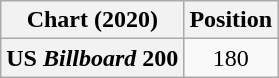<table class="wikitable plainrowheaders" style="text-align:center">
<tr>
<th scope="col">Chart (2020)</th>
<th scope="col">Position</th>
</tr>
<tr>
<th scope="row">US <em>Billboard</em> 200</th>
<td>180</td>
</tr>
</table>
